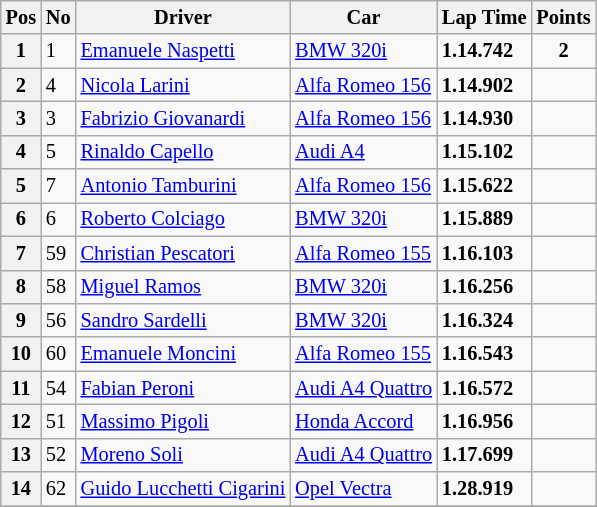<table class="wikitable" style="font-size: 85%;">
<tr>
<th>Pos</th>
<th>No</th>
<th>Driver</th>
<th>Car</th>
<th>Lap Time</th>
<th>Points</th>
</tr>
<tr>
<th>1</th>
<td>1</td>
<td> <a href='#'>Emanuele Naspetti</a></td>
<td><a href='#'>BMW 320i</a></td>
<td><strong>1.14.742</strong></td>
<td align=center><strong>2</strong></td>
</tr>
<tr>
<th>2</th>
<td>4</td>
<td> <a href='#'>Nicola Larini</a></td>
<td><a href='#'>Alfa Romeo 156</a></td>
<td><strong>1.14.902</strong></td>
<td></td>
</tr>
<tr>
<th>3</th>
<td>3</td>
<td> <a href='#'>Fabrizio Giovanardi</a></td>
<td><a href='#'>Alfa Romeo 156</a></td>
<td><strong>1.14.930</strong></td>
<td></td>
</tr>
<tr>
<th>4</th>
<td>5</td>
<td> <a href='#'>Rinaldo Capello</a></td>
<td><a href='#'>Audi A4</a></td>
<td><strong>1.15.102</strong></td>
<td></td>
</tr>
<tr>
<th>5</th>
<td>7</td>
<td> <a href='#'>Antonio Tamburini</a></td>
<td><a href='#'>Alfa Romeo 156</a></td>
<td><strong>1.15.622</strong></td>
<td></td>
</tr>
<tr>
<th>6</th>
<td>6</td>
<td> <a href='#'>Roberto Colciago</a></td>
<td><a href='#'>BMW 320i</a></td>
<td><strong>1.15.889</strong></td>
<td></td>
</tr>
<tr>
<th>7</th>
<td>59</td>
<td> <a href='#'>Christian Pescatori</a></td>
<td><a href='#'>Alfa Romeo 155</a></td>
<td><strong>1.16.103</strong></td>
<td></td>
</tr>
<tr>
<th>8</th>
<td>58</td>
<td> <a href='#'>Miguel Ramos</a></td>
<td><a href='#'>BMW 320i</a></td>
<td><strong>1.16.256</strong></td>
<td></td>
</tr>
<tr>
<th>9</th>
<td>56</td>
<td> <a href='#'>Sandro Sardelli</a></td>
<td><a href='#'>BMW 320i</a></td>
<td><strong>1.16.324</strong></td>
<td></td>
</tr>
<tr>
<th>10</th>
<td>60</td>
<td> <a href='#'>Emanuele Moncini</a></td>
<td><a href='#'>Alfa Romeo 155</a></td>
<td><strong>1.16.543</strong></td>
<td></td>
</tr>
<tr>
<th>11</th>
<td>54</td>
<td> <a href='#'>Fabian Peroni</a></td>
<td><a href='#'>Audi A4 Quattro</a></td>
<td><strong>1.16.572</strong></td>
<td></td>
</tr>
<tr>
<th>12</th>
<td>51</td>
<td> <a href='#'>Massimo Pigoli</a></td>
<td><a href='#'>Honda Accord</a></td>
<td><strong>1.16.956</strong></td>
<td></td>
</tr>
<tr>
<th>13</th>
<td>52</td>
<td> <a href='#'>Moreno Soli</a></td>
<td><a href='#'>Audi A4 Quattro</a></td>
<td><strong>1.17.699</strong></td>
<td></td>
</tr>
<tr>
<th>14</th>
<td>62</td>
<td> <a href='#'>Guido Lucchetti Cigarini</a></td>
<td><a href='#'>Opel Vectra</a></td>
<td><strong>1.28.919</strong></td>
<td></td>
</tr>
<tr>
</tr>
</table>
